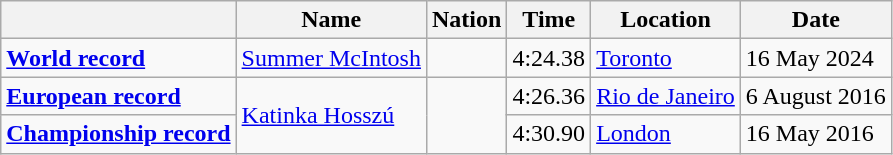<table class=wikitable>
<tr>
<th></th>
<th>Name</th>
<th>Nation</th>
<th>Time</th>
<th>Location</th>
<th>Date</th>
</tr>
<tr>
<td><strong><a href='#'>World record</a></strong></td>
<td><a href='#'>Summer McIntosh</a></td>
<td></td>
<td>4:24.38</td>
<td><a href='#'>Toronto</a></td>
<td>16 May 2024</td>
</tr>
<tr>
<td><strong><a href='#'>European record</a></strong></td>
<td rowspan=2><a href='#'>Katinka Hosszú</a></td>
<td rowspan=2></td>
<td>4:26.36</td>
<td><a href='#'>Rio de Janeiro</a></td>
<td>6 August 2016</td>
</tr>
<tr>
<td><strong><a href='#'>Championship record</a></strong></td>
<td>4:30.90</td>
<td><a href='#'>London</a></td>
<td>16 May 2016</td>
</tr>
</table>
